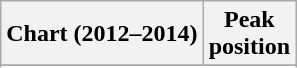<table class="wikitable sortable plainrowheaders" style="text-align:center;">
<tr>
<th scope="col">Chart (2012–2014)</th>
<th>Peak<br>position</th>
</tr>
<tr>
</tr>
<tr>
</tr>
<tr>
</tr>
<tr>
</tr>
</table>
